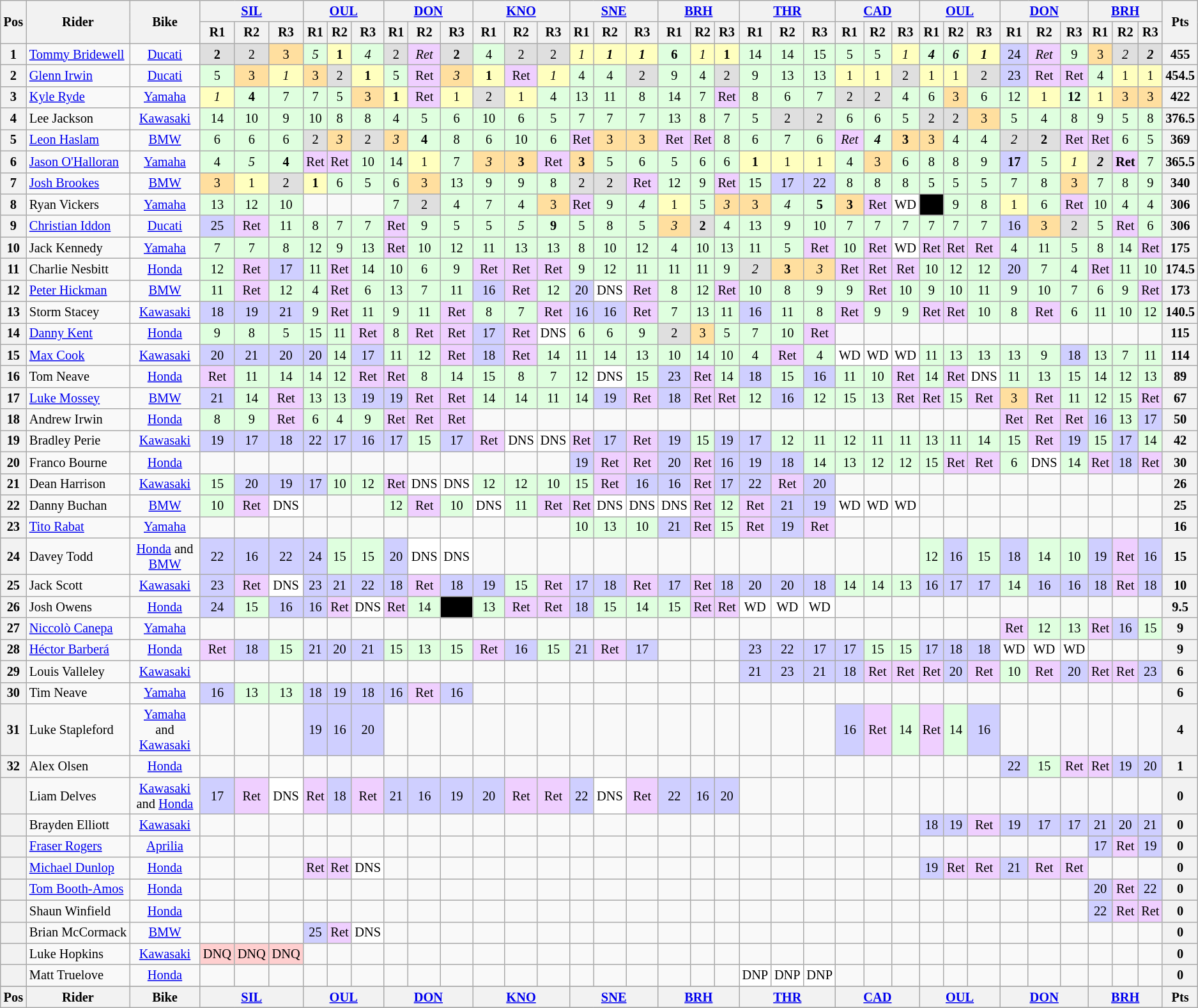<table class="wikitable" style="font-size: 85%; text-align: center;">
<tr valign="top">
<th valign="middle" rowspan=2>Pos</th>
<th valign="middle" rowspan=2>Rider</th>
<th valign="middle" rowspan=2>Bike</th>
<th colspan=3><a href='#'>SIL</a><br></th>
<th colspan=3><a href='#'>OUL</a><br></th>
<th colspan=3><a href='#'>DON</a><br></th>
<th colspan=3><a href='#'>KNO</a><br></th>
<th colspan=3><a href='#'>SNE</a><br></th>
<th colspan=3><a href='#'>BRH</a><br></th>
<th colspan=3><a href='#'>THR</a><br></th>
<th colspan=3><a href='#'>CAD</a><br></th>
<th colspan=3><a href='#'>OUL</a><br></th>
<th colspan=3><a href='#'>DON</a><br></th>
<th colspan=3><a href='#'>BRH</a><br></th>
<th valign="middle" rowspan=2>Pts</th>
</tr>
<tr>
<th>R1</th>
<th>R2</th>
<th>R3</th>
<th>R1</th>
<th>R2</th>
<th>R3</th>
<th>R1</th>
<th>R2</th>
<th>R3</th>
<th>R1</th>
<th>R2</th>
<th>R3</th>
<th>R1</th>
<th>R2</th>
<th>R3</th>
<th>R1</th>
<th>R2</th>
<th>R3</th>
<th>R1</th>
<th>R2</th>
<th>R3</th>
<th>R1</th>
<th>R2</th>
<th>R3</th>
<th>R1</th>
<th>R2</th>
<th>R3</th>
<th>R1</th>
<th>R2</th>
<th>R3</th>
<th>R1</th>
<th>R2</th>
<th>R3</th>
</tr>
<tr>
<th>1</th>
<td align="left"> <a href='#'>Tommy Bridewell</a></td>
<td><a href='#'>Ducati</a></td>
<td style="background:#dfdfdf;"><strong>2</strong></td>
<td style="background:#dfdfdf;">2</td>
<td style="background:#ffdf9f;">3</td>
<td style="background:#dfffdf;"><em>5</em></td>
<td style="background:#ffffbf;"><strong>1</strong></td>
<td style="background:#dfffdf;"><em>4</em></td>
<td style="background:#dfdfdf;">2</td>
<td style="background:#efcfff;"><em>Ret</em></td>
<td style="background:#dfdfdf;"><strong>2</strong></td>
<td style="background:#dfffdf;">4</td>
<td style="background:#dfdfdf;">2</td>
<td style="background:#dfdfdf;">2</td>
<td style="background:#ffffbf;"><em>1</em></td>
<td style="background:#ffffbf;"><strong><em>1</em></strong></td>
<td style="background:#ffffbf;"><strong><em>1</em></strong></td>
<td style="background:#dfffdf;"><strong>6</strong></td>
<td style="background:#ffffbf;"><em>1</em></td>
<td style="background:#ffffbf;"><strong>1</strong></td>
<td style="background:#dfffdf;">14</td>
<td style="background:#dfffdf;">14</td>
<td style="background:#dfffdf;">15</td>
<td style="background:#dfffdf;">5</td>
<td style="background:#dfffdf;">5</td>
<td style="background:#ffffbf;"><em>1</em></td>
<td style="background:#dfffdf;"><strong><em>4</em></strong></td>
<td style="background:#dfffdf;"><strong><em>6</em></strong></td>
<td style="background:#ffffbf;"><strong><em>1</em></strong></td>
<td style="background:#cfcfff;">24</td>
<td style="background:#efcfff;"><em>Ret</em></td>
<td style="background:#dfffdf;">9</td>
<td style="background:#ffdf9f;">3</td>
<td style="background:#dfdfdf;"><em>2</em></td>
<td style="background:#dfdfdf;"><strong><em>2</em></strong></td>
<th>455</th>
</tr>
<tr>
<th>2</th>
<td align="left"> <a href='#'>Glenn Irwin</a></td>
<td><a href='#'>Ducati</a></td>
<td style="background:#dfffdf;">5</td>
<td style="background:#ffdf9f;">3</td>
<td style="background:#ffffbf;"><em>1</em></td>
<td style="background:#ffdf9f;">3</td>
<td style="background:#dfdfdf;">2</td>
<td style="background:#ffffbf;"><strong>1</strong></td>
<td style="background:#dfffdf;">5</td>
<td style="background:#efcfff;">Ret</td>
<td style="background:#ffdf9f;"><em>3</em></td>
<td style="background:#ffffbf;"><strong>1</strong></td>
<td style="background:#efcfff;">Ret</td>
<td style="background:#ffffbf;"><em>1</em></td>
<td style="background:#dfffdf;">4</td>
<td style="background:#dfffdf;">4</td>
<td style="background:#dfdfdf;">2</td>
<td style="background:#dfffdf;">9</td>
<td style="background:#dfffdf;">4</td>
<td style="background:#dfdfdf;">2</td>
<td style="background:#dfffdf;">9</td>
<td style="background:#dfffdf;">13</td>
<td style="background:#dfffdf;">13</td>
<td style="background:#ffffbf;">1</td>
<td style="background:#ffffbf;">1</td>
<td style="background:#dfdfdf;">2</td>
<td style="background:#ffffbf;">1</td>
<td style="background:#ffffbf;">1</td>
<td style="background:#dfdfdf;">2</td>
<td style="background:#cfcfff;">23</td>
<td style="background:#efcfff;">Ret</td>
<td style="background:#efcfff;">Ret</td>
<td style="background:#dfffdf;">4</td>
<td style="background:#ffffbf;">1</td>
<td style="background:#ffffbf;">1</td>
<th>454.5</th>
</tr>
<tr>
<th>3</th>
<td align="left"> <a href='#'>Kyle Ryde</a></td>
<td><a href='#'>Yamaha</a></td>
<td style="background:#ffffbf;"><em>1</em></td>
<td style="background:#dfffdf;"><strong>4</strong></td>
<td style="background:#dfffdf;">7</td>
<td style="background:#dfffdf;">7</td>
<td style="background:#dfffdf;">5</td>
<td style="background:#ffdf9f;">3</td>
<td style="background:#ffffbf;"><strong>1</strong></td>
<td style="background:#efcfff;">Ret</td>
<td style="background:#ffffbf;">1</td>
<td style="background:#dfdfdf;">2</td>
<td style="background:#ffffbf;">1</td>
<td style="background:#dfffdf;">4</td>
<td style="background:#dfffdf;">13</td>
<td style="background:#dfffdf;">11</td>
<td style="background:#dfffdf;">8</td>
<td style="background:#dfffdf;">14</td>
<td style="background:#dfffdf;">7</td>
<td style="background:#efcfff;">Ret</td>
<td style="background:#dfffdf;">8</td>
<td style="background:#dfffdf;">6</td>
<td style="background:#dfffdf;">7</td>
<td style="background:#dfdfdf;">2</td>
<td style="background:#dfdfdf;">2</td>
<td style="background:#dfffdf;">4</td>
<td style="background:#dfffdf;">6</td>
<td style="background:#ffdf9f;">3</td>
<td style="background:#dfffdf;">6</td>
<td style="background:#dfffdf;">12</td>
<td style="background:#ffffbf;">1</td>
<td style="background:#dfffdf;"><strong>12</strong></td>
<td style="background:#ffffbf;">1</td>
<td style="background:#ffdf9f;">3</td>
<td style="background:#ffdf9f;">3</td>
<th>422</th>
</tr>
<tr>
<th>4</th>
<td align="left"> Lee Jackson</td>
<td><a href='#'>Kawasaki</a></td>
<td style="background:#dfffdf;">14</td>
<td style="background:#dfffdf;">10</td>
<td style="background:#dfffdf;">9</td>
<td style="background:#dfffdf;">10</td>
<td style="background:#dfffdf;">8</td>
<td style="background:#dfffdf;">8</td>
<td style="background:#dfffdf;">4</td>
<td style="background:#dfffdf;">5</td>
<td style="background:#dfffdf;">6</td>
<td style="background:#dfffdf;">10</td>
<td style="background:#dfffdf;">6</td>
<td style="background:#dfffdf;">5</td>
<td style="background:#dfffdf;">7</td>
<td style="background:#dfffdf;">7</td>
<td style="background:#dfffdf;">7</td>
<td style="background:#dfffdf;">13</td>
<td style="background:#dfffdf;">8</td>
<td style="background:#dfffdf;">7</td>
<td style="background:#dfffdf;">5</td>
<td style="background:#dfdfdf;">2</td>
<td style="background:#dfdfdf;">2</td>
<td style="background:#dfffdf;">6</td>
<td style="background:#dfffdf;">6</td>
<td style="background:#dfffdf;">5</td>
<td style="background:#dfdfdf;">2</td>
<td style="background:#dfdfdf;">2</td>
<td style="background:#ffdf9f;">3</td>
<td style="background:#dfffdf;">5</td>
<td style="background:#dfffdf;">4</td>
<td style="background:#dfffdf;">8</td>
<td style="background:#dfffdf;">9</td>
<td style="background:#dfffdf;">5</td>
<td style="background:#dfffdf;">8</td>
<th>376.5</th>
</tr>
<tr>
<th>5</th>
<td align="left"> <a href='#'>Leon Haslam</a></td>
<td><a href='#'>BMW</a></td>
<td style="background:#dfffdf;">6</td>
<td style="background:#dfffdf;">6</td>
<td style="background:#dfffdf;">6</td>
<td style="background:#dfdfdf;">2</td>
<td style="background:#ffdf9f;"><em>3</em></td>
<td style="background:#dfdfdf;">2</td>
<td style="background:#ffdf9f;"><em>3</em></td>
<td style="background:#dfffdf;"><strong>4</strong></td>
<td style="background:#dfffdf;">8</td>
<td style="background:#dfffdf;">6</td>
<td style="background:#dfffdf;">10</td>
<td style="background:#dfffdf;">6</td>
<td style="background:#efcfff;">Ret</td>
<td style="background:#ffdf9f;">3</td>
<td style="background:#ffdf9f;">3</td>
<td style="background:#efcfff;">Ret</td>
<td style="background:#efcfff;">Ret</td>
<td style="background:#dfffdf;">8</td>
<td style="background:#dfffdf;">6</td>
<td style="background:#dfffdf;">7</td>
<td style="background:#dfffdf;">6</td>
<td style="background:#efcfff;"><em>Ret</em></td>
<td style="background:#dfffdf;"><strong><em>4</em></strong></td>
<td style="background:#ffdf9f;"><strong>3</strong></td>
<td style="background:#ffdf9f;">3</td>
<td style="background:#dfffdf;">4</td>
<td style="background:#dfffdf;">4</td>
<td style="background:#dfdfdf;"><em>2</em></td>
<td style="background:#dfdfdf;"><strong>2</strong></td>
<td style="background:#efcfff;">Ret</td>
<td style="background:#efcfff;">Ret</td>
<td style="background:#dfffdf;">6</td>
<td style="background:#dfffdf;">5</td>
<th>369</th>
</tr>
<tr>
<th>6</th>
<td align="left" nowrap> <a href='#'>Jason O'Halloran</a></td>
<td><a href='#'> Yamaha</a></td>
<td style="background:#dfffdf;">4</td>
<td style="background:#dfffdf;"><em>5</em></td>
<td style="background:#dfffdf;"><strong>4</strong></td>
<td style="background:#efcfff;">Ret</td>
<td style="background:#efcfff;">Ret</td>
<td style="background:#dfffdf;">10</td>
<td style="background:#dfffdf;">14</td>
<td style="background:#ffffbf;">1</td>
<td style="background:#dfffdf;">7</td>
<td style="background:#ffdf9f;"><em>3</em></td>
<td style="background:#ffdf9f;"><strong>3</strong></td>
<td style="background:#efcfff;">Ret</td>
<td style="background:#ffdf9f;"><strong>3</strong></td>
<td style="background:#dfffdf;">5</td>
<td style="background:#dfffdf;">6</td>
<td style="background:#dfffdf;">5</td>
<td style="background:#dfffdf;">6</td>
<td style="background:#dfffdf;">6</td>
<td style="background:#ffffbf;"><strong>1</strong></td>
<td style="background:#ffffbf;">1</td>
<td style="background:#ffffbf;">1</td>
<td style="background:#dfffdf;">4</td>
<td style="background:#ffdf9f;">3</td>
<td style="background:#dfffdf;">6</td>
<td style="background:#dfffdf;">8</td>
<td style="background:#dfffdf;">8</td>
<td style="background:#dfffdf;">9</td>
<td style="background:#cfcfff;"><strong>17</strong></td>
<td style="background:#dfffdf;">5</td>
<td style="background:#ffffbf;"><em>1</em></td>
<td style="background:#dfdfdf;"><strong><em>2</em></strong></td>
<td style="background:#efcfff;"><strong>Ret</strong></td>
<td style="background:#dfffdf;">7</td>
<th>365.5</th>
</tr>
<tr>
<th>7</th>
<td align="left"> <a href='#'>Josh Brookes</a></td>
<td><a href='#'>BMW</a></td>
<td style="background:#ffdf9f;">3</td>
<td style="background:#ffffbf;">1</td>
<td style="background:#dfdfdf;">2</td>
<td style="background:#ffffbf;"><strong>1</strong></td>
<td style="background:#dfffdf;">6</td>
<td style="background:#dfffdf;">5</td>
<td style="background:#dfffdf;">6</td>
<td style="background:#ffdf9f;">3</td>
<td style="background:#dfffdf;">13</td>
<td style="background:#dfffdf;">9</td>
<td style="background:#dfffdf;">9</td>
<td style="background:#dfffdf;">8</td>
<td style="background:#dfdfdf;">2</td>
<td style="background:#dfdfdf;">2</td>
<td style="background:#efcfff;">Ret</td>
<td style="background:#dfffdf;">12</td>
<td style="background:#dfffdf;">9</td>
<td style="background:#efcfff;">Ret</td>
<td style="background:#dfffdf;">15</td>
<td style="background:#cfcfff;">17</td>
<td style="background:#cfcfff;">22</td>
<td style="background:#dfffdf;">8</td>
<td style="background:#dfffdf;">8</td>
<td style="background:#dfffdf;">8</td>
<td style="background:#dfffdf;">5</td>
<td style="background:#dfffdf;">5</td>
<td style="background:#dfffdf;">5</td>
<td style="background:#dfffdf;">7</td>
<td style="background:#dfffdf;">8</td>
<td style="background:#ffdf9f;">3</td>
<td style="background:#dfffdf;">7</td>
<td style="background:#dfffdf;">8</td>
<td style="background:#dfffdf;">9</td>
<th>340</th>
</tr>
<tr>
<th>8</th>
<td align="left"> Ryan Vickers</td>
<td><a href='#'>Yamaha</a></td>
<td style="background:#dfffdf;">13</td>
<td style="background:#dfffdf;">12</td>
<td style="background:#dfffdf;">10</td>
<td></td>
<td></td>
<td></td>
<td style="background:#dfffdf;">7</td>
<td style="background:#dfdfdf;">2</td>
<td style="background:#dfffdf;">4</td>
<td style="background:#dfffdf;">7</td>
<td style="background:#dfffdf;">4</td>
<td style="background:#ffdf9f;">3</td>
<td style="background:#efcfff;">Ret</td>
<td style="background:#dfffdf;">9</td>
<td style="background:#dfffdf;"><em>4</em></td>
<td style="background:#ffffbf;">1</td>
<td style="background:#dfffdf;">5</td>
<td style="background:#ffdf9f;"><em>3</em></td>
<td style="background:#ffdf9f;">3</td>
<td style="background:#dfffdf;"><em>4</em></td>
<td style="background:#dfffdf;"><strong>5</strong></td>
<td style="background:#ffdf9f;"><strong>3</strong></td>
<td style="background:#efcfff;">Ret</td>
<td style="background:#ffffff;">WD</td>
<td style="background:#000000;color:white;"></td>
<td style="background:#dfffdf;">9</td>
<td style="background:#dfffdf;">8</td>
<td style="background:#ffffbf;">1</td>
<td style="background:#dfffdf;">6</td>
<td style="background:#efcfff;">Ret</td>
<td style="background:#dfffdf;">10</td>
<td style="background:#dfffdf;">4</td>
<td style="background:#dfffdf;">4</td>
<th>306</th>
</tr>
<tr>
<th>9</th>
<td align="left"> <a href='#'>Christian Iddon</a></td>
<td><a href='#'>Ducati</a></td>
<td style="background:#cfcfff;">25</td>
<td style="background:#efcfff;">Ret</td>
<td style="background:#dfffdf;">11</td>
<td style="background:#dfffdf;">8</td>
<td style="background:#dfffdf;">7</td>
<td style="background:#dfffdf;">7</td>
<td style="background:#efcfff;">Ret</td>
<td style="background:#dfffdf;">9</td>
<td style="background:#dfffdf;">5</td>
<td style="background:#dfffdf;">5</td>
<td style="background:#dfffdf;"><em>5</em></td>
<td style="background:#dfffdf;"><strong>9</strong></td>
<td style="background:#dfffdf;">5</td>
<td style="background:#dfffdf;">8</td>
<td style="background:#dfffdf;">5</td>
<td style="background:#ffdf9f;"><em>3</em></td>
<td style="background:#dfdfdf;"><strong>2</strong></td>
<td style="background:#dfffdf;">4</td>
<td style="background:#dfffdf;">13</td>
<td style="background:#dfffdf;">9</td>
<td style="background:#dfffdf;">10</td>
<td style="background:#dfffdf;">7</td>
<td style="background:#dfffdf;">7</td>
<td style="background:#dfffdf;">7</td>
<td style="background:#dfffdf;">7</td>
<td style="background:#dfffdf;">7</td>
<td style="background:#dfffdf;">7</td>
<td style="background:#cfcfff;">16</td>
<td style="background:#ffdf9f;">3</td>
<td style="background:#dfdfdf;">2</td>
<td style="background:#dfffdf;">5</td>
<td style="background:#efcfff;">Ret</td>
<td style="background:#dfffdf;">6</td>
<th>306</th>
</tr>
<tr>
<th>10</th>
<td align="left"> Jack Kennedy</td>
<td><a href='#'>Yamaha</a></td>
<td style="background:#dfffdf;">7</td>
<td style="background:#dfffdf;">7</td>
<td style="background:#dfffdf;">8</td>
<td style="background:#dfffdf;">12</td>
<td style="background:#dfffdf;">9</td>
<td style="background:#dfffdf;">13</td>
<td style="background:#efcfff;">Ret</td>
<td style="background:#dfffdf;">10</td>
<td style="background:#dfffdf;">12</td>
<td style="background:#dfffdf;">11</td>
<td style="background:#dfffdf;">13</td>
<td style="background:#dfffdf;">13</td>
<td style="background:#dfffdf;">8</td>
<td style="background:#dfffdf;">10</td>
<td style="background:#dfffdf;">12</td>
<td style="background:#dfffdf;">4</td>
<td style="background:#dfffdf;">10</td>
<td style="background:#dfffdf;">13</td>
<td style="background:#dfffdf;">11</td>
<td style="background:#dfffdf;">5</td>
<td style="background:#efcfff;">Ret</td>
<td style="background:#dfffdf;">10</td>
<td style="background:#efcfff;">Ret</td>
<td style="background:#ffffff;">WD</td>
<td style="background:#efcfff;">Ret</td>
<td style="background:#efcfff;">Ret</td>
<td style="background:#efcfff;">Ret</td>
<td style="background:#dfffdf;">4</td>
<td style="background:#dfffdf;">11</td>
<td style="background:#dfffdf;">5</td>
<td style="background:#dfffdf;">8</td>
<td style="background:#dfffdf;">14</td>
<td style="background:#efcfff;">Ret</td>
<th>175</th>
</tr>
<tr>
<th>11</th>
<td align="left"> Charlie Nesbitt</td>
<td><a href='#'>Honda</a></td>
<td style="background:#dfffdf;">12</td>
<td style="background:#efcfff;">Ret</td>
<td style="background:#cfcfff;">17</td>
<td style="background:#dfffdf;">11</td>
<td style="background:#efcfff;">Ret</td>
<td style="background:#dfffdf;">14</td>
<td style="background:#dfffdf;">10</td>
<td style="background:#dfffdf;">6</td>
<td style="background:#dfffdf;">9</td>
<td style="background:#efcfff;">Ret</td>
<td style="background:#efcfff;">Ret</td>
<td style="background:#efcfff;">Ret</td>
<td style="background:#dfffdf;">9</td>
<td style="background:#dfffdf;">12</td>
<td style="background:#dfffdf;">11</td>
<td style="background:#dfffdf;">11</td>
<td style="background:#dfffdf;">11</td>
<td style="background:#dfffdf;">9</td>
<td style="background:#dfdfdf;"><em>2</em></td>
<td style="background:#ffdf9f;"><strong>3</strong></td>
<td style="background:#ffdf9f;"><em>3</em></td>
<td style="background:#efcfff;">Ret</td>
<td style="background:#efcfff;">Ret</td>
<td style="background:#efcfff;">Ret</td>
<td style="background:#dfffdf;">10</td>
<td style="background:#dfffdf;">12</td>
<td style="background:#dfffdf;">12</td>
<td style="background:#cfcfff;">20</td>
<td style="background:#dfffdf;">7</td>
<td style="background:#dfffdf;">4</td>
<td style="background:#efcfff;">Ret</td>
<td style="background:#dfffdf;">11</td>
<td style="background:#dfffdf;">10</td>
<th>174.5</th>
</tr>
<tr>
<th>12</th>
<td align="left"> <a href='#'>Peter Hickman</a></td>
<td><a href='#'>BMW</a></td>
<td style="background:#dfffdf;">11</td>
<td style="background:#efcfff;">Ret</td>
<td style="background:#dfffdf;">12</td>
<td style="background:#dfffdf;">4</td>
<td style="background:#efcfff;">Ret</td>
<td style="background:#dfffdf;">6</td>
<td style="background:#dfffdf;">13</td>
<td style="background:#dfffdf;">7</td>
<td style="background:#dfffdf;">11</td>
<td style="background:#cfcfff;">16</td>
<td style="background:#efcfff;">Ret</td>
<td style="background:#dfffdf;">12</td>
<td style="background:#cfcfff;">20</td>
<td style="background:#ffffff;">DNS</td>
<td style="background:#efcfff;">Ret</td>
<td style="background:#dfffdf;">8</td>
<td style="background:#dfffdf;">12</td>
<td style="background:#efcfff;">Ret</td>
<td style="background:#dfffdf;">10</td>
<td style="background:#dfffdf;">8</td>
<td style="background:#dfffdf;">9</td>
<td style="background:#dfffdf;">9</td>
<td style="background:#efcfff;">Ret</td>
<td style="background:#dfffdf;">10</td>
<td style="background:#dfffdf;">9</td>
<td style="background:#dfffdf;">10</td>
<td style="background:#dfffdf;">11</td>
<td style="background:#dfffdf;">9</td>
<td style="background:#dfffdf;">10</td>
<td style="background:#dfffdf;">7</td>
<td style="background:#dfffdf;">6</td>
<td style="background:#dfffdf;">9</td>
<td style="background:#efcfff;">Ret</td>
<th>173</th>
</tr>
<tr>
<th>13</th>
<td align="left"> Storm Stacey</td>
<td><a href='#'>Kawasaki</a></td>
<td style="background:#cfcfff;">18</td>
<td style="background:#cfcfff;">19</td>
<td style="background:#cfcfff;">21</td>
<td style="background:#dfffdf;">9</td>
<td style="background:#efcfff;">Ret</td>
<td style="background:#dfffdf;">11</td>
<td style="background:#dfffdf;">9</td>
<td style="background:#dfffdf;">11</td>
<td style="background:#efcfff;">Ret</td>
<td style="background:#dfffdf;">8</td>
<td style="background:#dfffdf;">7</td>
<td style="background:#efcfff;">Ret</td>
<td style="background:#cfcfff;">16</td>
<td style="background:#cfcfff;">16</td>
<td style="background:#efcfff;">Ret</td>
<td style="background:#dfffdf;">7</td>
<td style="background:#dfffdf;">13</td>
<td style="background:#dfffdf;">11</td>
<td style="background:#cfcfff;">16</td>
<td style="background:#dfffdf;">11</td>
<td style="background:#dfffdf;">8</td>
<td style="background:#efcfff;">Ret</td>
<td style="background:#dfffdf;">9</td>
<td style="background:#dfffdf;">9</td>
<td style="background:#efcfff;">Ret</td>
<td style="background:#efcfff;">Ret</td>
<td style="background:#dfffdf;">10</td>
<td style="background:#dfffdf;">8</td>
<td style="background:#efcfff;">Ret</td>
<td style="background:#dfffdf;">6</td>
<td style="background:#dfffdf;">11</td>
<td style="background:#dfffdf;">10</td>
<td style="background:#dfffdf;">12</td>
<th>140.5</th>
</tr>
<tr>
<th>14</th>
<td align="left"> <a href='#'>Danny Kent</a></td>
<td><a href='#'>Honda</a></td>
<td style="background:#dfffdf;">9</td>
<td style="background:#dfffdf;">8</td>
<td style="background:#dfffdf;">5</td>
<td style="background:#dfffdf;">15</td>
<td style="background:#dfffdf;">11</td>
<td style="background:#efcfff;">Ret</td>
<td style="background:#dfffdf;">8</td>
<td style="background:#efcfff;">Ret</td>
<td style="background:#efcfff;">Ret</td>
<td style="background:#cfcfff;">17</td>
<td style="background:#efcfff;">Ret</td>
<td style="background:#ffffff;">DNS</td>
<td style="background:#dfffdf;">6</td>
<td style="background:#dfffdf;">6</td>
<td style="background:#dfffdf;">9</td>
<td style="background:#dfdfdf;">2</td>
<td style="background:#ffdf9f;">3</td>
<td style="background:#dfffdf;">5</td>
<td style="background:#dfffdf;">7</td>
<td style="background:#dfffdf;">10</td>
<td style="background:#efcfff;">Ret</td>
<td></td>
<td></td>
<td></td>
<td></td>
<td></td>
<td></td>
<td></td>
<td></td>
<td></td>
<td></td>
<td></td>
<td></td>
<th>115</th>
</tr>
<tr>
<th>15</th>
<td align="left"> <a href='#'>Max Cook</a></td>
<td><a href='#'>Kawasaki</a></td>
<td style="background:#cfcfff;">20</td>
<td style="background:#cfcfff;">21</td>
<td style="background:#cfcfff;">20</td>
<td style="background:#cfcfff;">20</td>
<td style="background:#dfffdf;">14</td>
<td style="background:#cfcfff;">17</td>
<td style="background:#dfffdf;">11</td>
<td style="background:#dfffdf;">12</td>
<td style="background:#efcfff;">Ret</td>
<td style="background:#cfcfff;">18</td>
<td style="background:#efcfff;">Ret</td>
<td style="background:#dfffdf;">14</td>
<td style="background:#dfffdf;">11</td>
<td style="background:#dfffdf;">14</td>
<td style="background:#dfffdf;">13</td>
<td style="background:#dfffdf;">10</td>
<td style="background:#dfffdf;">14</td>
<td style="background:#dfffdf;">10</td>
<td style="background:#dfffdf;">4</td>
<td style="background:#efcfff;">Ret</td>
<td style="background:#dfffdf;">4</td>
<td style="background:#ffffff;">WD</td>
<td style="background:#ffffff;">WD</td>
<td style="background:#ffffff;">WD</td>
<td style="background:#dfffdf;">11</td>
<td style="background:#dfffdf;">13</td>
<td style="background:#dfffdf;">13</td>
<td style="background:#dfffdf;">13</td>
<td style="background:#dfffdf;">9</td>
<td style="background:#cfcfff;">18</td>
<td style="background:#dfffdf;">13</td>
<td style="background:#dfffdf;">7</td>
<td style="background:#dfffdf;">11</td>
<th>114</th>
</tr>
<tr>
<th>16</th>
<td align="left"> Tom Neave</td>
<td><a href='#'>Honda</a></td>
<td style="background:#efcfff;">Ret</td>
<td style="background:#dfffdf;">11</td>
<td style="background:#dfffdf;">14</td>
<td style="background:#dfffdf;">14</td>
<td style="background:#dfffdf;">12</td>
<td style="background:#efcfff;">Ret</td>
<td style="background:#efcfff;">Ret</td>
<td style="background:#dfffdf;">8</td>
<td style="background:#dfffdf;">14</td>
<td style="background:#dfffdf;">15</td>
<td style="background:#dfffdf;">8</td>
<td style="background:#dfffdf;">7</td>
<td style="background:#dfffdf;">12</td>
<td style="background:#ffffff;">DNS</td>
<td style="background:#dfffdf;">15</td>
<td style="background:#cfcfff;">23</td>
<td style="background:#efcfff;">Ret</td>
<td style="background:#dfffdf;">14</td>
<td style="background:#cfcfff;">18</td>
<td style="background:#dfffdf;">15</td>
<td style="background:#cfcfff;">16</td>
<td style="background:#dfffdf;">11</td>
<td style="background:#dfffdf;">10</td>
<td style="background:#efcfff;">Ret</td>
<td style="background:#dfffdf;">14</td>
<td style="background:#efcfff;">Ret</td>
<td style="background:#ffffff;">DNS</td>
<td style="background:#dfffdf;">11</td>
<td style="background:#dfffdf;">13</td>
<td style="background:#dfffdf;">15</td>
<td style="background:#dfffdf;">14</td>
<td style="background:#dfffdf;">12</td>
<td style="background:#dfffdf;">13</td>
<th>89</th>
</tr>
<tr>
<th>17</th>
<td align="left"> <a href='#'>Luke Mossey</a></td>
<td><a href='#'>BMW</a></td>
<td style="background:#cfcfff;">21</td>
<td style="background:#dfffdf;">14</td>
<td style="background:#efcfff;">Ret</td>
<td style="background:#dfffdf;">13</td>
<td style="background:#dfffdf;">13</td>
<td style="background:#cfcfff;">19</td>
<td style="background:#cfcfff;">19</td>
<td style="background:#efcfff;">Ret</td>
<td style="background:#efcfff;">Ret</td>
<td style="background:#dfffdf;">14</td>
<td style="background:#dfffdf;">14</td>
<td style="background:#dfffdf;">11</td>
<td style="background:#dfffdf;">14</td>
<td style="background:#cfcfff;">19</td>
<td style="background:#efcfff;">Ret</td>
<td style="background:#cfcfff;">18</td>
<td style="background:#efcfff;">Ret</td>
<td style="background:#efcfff;">Ret</td>
<td style="background:#dfffdf;">12</td>
<td style="background:#cfcfff;">16</td>
<td style="background:#dfffdf;">12</td>
<td style="background:#dfffdf;">15</td>
<td style="background:#dfffdf;">13</td>
<td style="background:#efcfff;">Ret</td>
<td style="background:#efcfff;">Ret</td>
<td style="background:#dfffdf;">15</td>
<td style="background:#efcfff;">Ret</td>
<td style="background:#ffdf9f;">3</td>
<td style="background:#efcfff;">Ret</td>
<td style="background:#dfffdf;">11</td>
<td style="background:#dfffdf;">12</td>
<td style="background:#dfffdf;">15</td>
<td style="background:#efcfff;">Ret</td>
<th>67</th>
</tr>
<tr>
<th>18</th>
<td align="left"> Andrew Irwin</td>
<td><a href='#'>Honda</a></td>
<td style="background:#dfffdf;">8</td>
<td style="background:#dfffdf;">9</td>
<td style="background:#efcfff;">Ret</td>
<td style="background:#dfffdf;">6</td>
<td style="background:#dfffdf;">4</td>
<td style="background:#dfffdf;">9</td>
<td style="background:#efcfff;">Ret</td>
<td style="background:#efcfff;">Ret</td>
<td style="background:#efcfff;">Ret</td>
<td></td>
<td></td>
<td></td>
<td></td>
<td></td>
<td></td>
<td></td>
<td></td>
<td></td>
<td></td>
<td></td>
<td></td>
<td></td>
<td></td>
<td></td>
<td></td>
<td></td>
<td></td>
<td style="background:#efcfff;">Ret</td>
<td style="background:#efcfff;">Ret</td>
<td style="background:#efcfff;">Ret</td>
<td style="background:#cfcfff;">16</td>
<td style="background:#dfffdf;">13</td>
<td style="background:#cfcfff;">17</td>
<th>50</th>
</tr>
<tr>
<th>19</th>
<td align="left"> Bradley Perie</td>
<td><a href='#'> Kawasaki</a></td>
<td style="background:#cfcfff;">19</td>
<td style="background:#cfcfff;">17</td>
<td style="background:#cfcfff;">18</td>
<td style="background:#cfcfff;">22</td>
<td style="background:#cfcfff;">17</td>
<td style="background:#cfcfff;">16</td>
<td style="background:#cfcfff;">17</td>
<td style="background:#dfffdf;">15</td>
<td style="background:#cfcfff;">17</td>
<td style="background:#efcfff;">Ret</td>
<td style="background:#ffffff;">DNS</td>
<td style="background:#ffffff;">DNS</td>
<td style="background:#efcfff;">Ret</td>
<td style="background:#cfcfff;">17</td>
<td style="background:#efcfff;">Ret</td>
<td style="background:#cfcfff;">19</td>
<td style="background:#dfffdf;">15</td>
<td style="background:#cfcfff;">19</td>
<td style="background:#cfcfff;">17</td>
<td style="background:#dfffdf;">12</td>
<td style="background:#dfffdf;">11</td>
<td style="background:#dfffdf;">12</td>
<td style="background:#dfffdf;">11</td>
<td style="background:#dfffdf;">11</td>
<td style="background:#dfffdf;">13</td>
<td style="background:#dfffdf;">11</td>
<td style="background:#dfffdf;">14</td>
<td style="background:#dfffdf;">15</td>
<td style="background:#efcfff;">Ret</td>
<td style="background:#cfcfff;">19</td>
<td style="background:#dfffdf;">15</td>
<td style="background:#cfcfff;">17</td>
<td style="background:#dfffdf;">14</td>
<th>42</th>
</tr>
<tr>
<th>20</th>
<td align="left"> Franco Bourne</td>
<td><a href='#'>Honda</a></td>
<td></td>
<td></td>
<td></td>
<td></td>
<td></td>
<td></td>
<td></td>
<td></td>
<td></td>
<td></td>
<td></td>
<td></td>
<td style="background:#cfcfff;">19</td>
<td style="background:#efcfff;">Ret</td>
<td style="background:#efcfff;">Ret</td>
<td style="background:#cfcfff;">20</td>
<td style="background:#efcfff;">Ret</td>
<td style="background:#cfcfff;">16</td>
<td style="background:#cfcfff;">19</td>
<td style="background:#cfcfff;">18</td>
<td style="background:#dfffdf;">14</td>
<td style="background:#dfffdf;">13</td>
<td style="background:#dfffdf;">12</td>
<td style="background:#dfffdf;">12</td>
<td style="background:#dfffdf;">15</td>
<td style="background:#efcfff;">Ret</td>
<td style="background:#efcfff;">Ret</td>
<td style="background:#dfffdf;">6</td>
<td style="background:#ffffff;">DNS</td>
<td style="background:#dfffdf;">14</td>
<td style="background:#efcfff;">Ret</td>
<td style="background:#cfcfff;">18</td>
<td style="background:#efcfff;">Ret</td>
<th>30</th>
</tr>
<tr>
<th>21</th>
<td align="left"> Dean Harrison</td>
<td><a href='#'>Kawasaki</a></td>
<td style="background:#dfffdf;">15</td>
<td style="background:#cfcfff;">20</td>
<td style="background:#cfcfff;">19</td>
<td style="background:#cfcfff;">17</td>
<td style="background:#dfffdf;">10</td>
<td style="background:#dfffdf;">12</td>
<td style="background:#efcfff;">Ret</td>
<td style="background:#ffffff;">DNS</td>
<td style="background:#ffffff;">DNS</td>
<td style="background:#dfffdf;">12</td>
<td style="background:#dfffdf;">12</td>
<td style="background:#dfffdf;">10</td>
<td style="background:#dfffdf;">15</td>
<td style="background:#efcfff;">Ret</td>
<td style="background:#cfcfff;">16</td>
<td style="background:#cfcfff;">16</td>
<td style="background:#efcfff;">Ret</td>
<td style="background:#cfcfff;">17</td>
<td style="background:#cfcfff;">22</td>
<td style="background:#efcfff;">Ret</td>
<td style="background:#cfcfff;">20</td>
<td></td>
<td></td>
<td></td>
<td></td>
<td></td>
<td></td>
<td></td>
<td></td>
<td></td>
<td></td>
<td></td>
<td></td>
<th>26</th>
</tr>
<tr>
<th>22</th>
<td align="left"> Danny Buchan</td>
<td><a href='#'>BMW</a></td>
<td style="background:#dfffdf;">10</td>
<td style="background:#efcfff;">Ret</td>
<td style="background:#ffffff;">DNS</td>
<td></td>
<td></td>
<td></td>
<td style="background:#dfffdf;">12</td>
<td style="background:#efcfff;">Ret</td>
<td style="background:#dfffdf;">10</td>
<td style="background:#ffffff;">DNS</td>
<td style="background:#dfffdf;">11</td>
<td style="background:#efcfff;">Ret</td>
<td style="background:#efcfff;">Ret</td>
<td style="background:#ffffff;">DNS</td>
<td style="background:#ffffff;">DNS</td>
<td style="background:#ffffff;">DNS</td>
<td style="background:#efcfff;">Ret</td>
<td style="background:#dfffdf;">12</td>
<td style="background:#efcfff;">Ret</td>
<td style="background:#cfcfff;">21</td>
<td style="background:#cfcfff;">19</td>
<td style="background:#ffffff;">WD</td>
<td style="background:#ffffff;">WD</td>
<td style="background:#ffffff;">WD</td>
<td></td>
<td></td>
<td></td>
<td></td>
<td></td>
<td></td>
<td></td>
<td></td>
<td></td>
<th>25</th>
</tr>
<tr>
<th>23</th>
<td align="left"> <a href='#'>Tito Rabat</a></td>
<td><a href='#'>Yamaha</a></td>
<td></td>
<td></td>
<td></td>
<td></td>
<td></td>
<td></td>
<td></td>
<td></td>
<td></td>
<td></td>
<td></td>
<td></td>
<td style="background:#dfffdf;">10</td>
<td style="background:#dfffdf;">13</td>
<td style="background:#dfffdf;">10</td>
<td style="background:#cfcfff;">21</td>
<td style="background:#efcfff;">Ret</td>
<td style="background:#dfffdf;">15</td>
<td style="background:#efcfff;">Ret</td>
<td style="background:#cfcfff;">19</td>
<td style="background:#efcfff;">Ret</td>
<td></td>
<td></td>
<td></td>
<td></td>
<td></td>
<td></td>
<td></td>
<td></td>
<td></td>
<td></td>
<td></td>
<td></td>
<th>16</th>
</tr>
<tr>
<th>24</th>
<td align="left"> Davey Todd</td>
<td><a href='#'>Honda</a> and <a href='#'>BMW</a></td>
<td style="background:#cfcfff;">22</td>
<td style="background:#cfcfff;">16</td>
<td style="background:#cfcfff;">22</td>
<td style="background:#cfcfff;">24</td>
<td style="background:#dfffdf;">15</td>
<td style="background:#dfffdf;">15</td>
<td style="background:#cfcfff;">20</td>
<td style="background:#ffffff;">DNS</td>
<td style="background:#ffffff;">DNS</td>
<td></td>
<td></td>
<td></td>
<td></td>
<td></td>
<td></td>
<td></td>
<td></td>
<td></td>
<td></td>
<td></td>
<td></td>
<td></td>
<td></td>
<td></td>
<td style="background:#dfffdf;">12</td>
<td style="background:#cfcfff;">16</td>
<td style="background:#dfffdf;">15</td>
<td style="background:#cfcfff;">18</td>
<td style="background:#dfffdf;">14</td>
<td style="background:#dfffdf;">10</td>
<td style="background:#cfcfff;">19</td>
<td style="background:#efcfff;">Ret</td>
<td style="background:#cfcfff;">16</td>
<th>15</th>
</tr>
<tr>
<th>25</th>
<td align="left"> Jack Scott</td>
<td><a href='#'>Kawasaki</a></td>
<td style="background:#cfcfff;">23</td>
<td style="background:#efcfff;">Ret</td>
<td style="background:#ffffff;">DNS</td>
<td style="background:#cfcfff;">23</td>
<td style="background:#cfcfff;">21</td>
<td style="background:#cfcfff;">22</td>
<td style="background:#cfcfff;">18</td>
<td style="background:#efcfff;">Ret</td>
<td style="background:#cfcfff;">18</td>
<td style="background:#cfcfff;">19</td>
<td style="background:#dfffdf;">15</td>
<td style="background:#efcfff;">Ret</td>
<td style="background:#cfcfff;">17</td>
<td style="background:#cfcfff;">18</td>
<td style="background:#efcfff;">Ret</td>
<td style="background:#cfcfff;">17</td>
<td style="background:#efcfff;">Ret</td>
<td style="background:#cfcfff;">18</td>
<td style="background:#cfcfff;">20</td>
<td style="background:#cfcfff;">20</td>
<td style="background:#cfcfff;">18</td>
<td style="background:#dfffdf;">14</td>
<td style="background:#dfffdf;">14</td>
<td style="background:#dfffdf;">13</td>
<td style="background:#cfcfff;">16</td>
<td style="background:#cfcfff;">17</td>
<td style="background:#cfcfff;">17</td>
<td style="background:#dfffdf;">14</td>
<td style="background:#cfcfff;">16</td>
<td style="background:#cfcfff;">16</td>
<td style="background:#cfcfff;">18</td>
<td style="background:#efcfff;">Ret</td>
<td style="background:#cfcfff;">18</td>
<th>10</th>
</tr>
<tr>
<th>26</th>
<td align="left"> Josh Owens</td>
<td><a href='#'>Honda</a></td>
<td style="background:#cfcfff;">24</td>
<td style="background:#dfffdf;">15</td>
<td style="background:#cfcfff;">16</td>
<td style="background:#cfcfff;">16</td>
<td style="background:#efcfff;">Ret</td>
<td style="background:#ffffff;">DNS</td>
<td style="background:#efcfff;">Ret</td>
<td style="background:#dfffdf;">14</td>
<td style="background:#000000;color:white;"></td>
<td style="background:#dfffdf;">13</td>
<td style="background:#efcfff;">Ret</td>
<td style="background:#efcfff;">Ret</td>
<td style="background:#cfcfff;">18</td>
<td style="background:#dfffdf;">15</td>
<td style="background:#dfffdf;">14</td>
<td style="background:#dfffdf;">15</td>
<td style="background:#efcfff;">Ret</td>
<td style="background:#efcfff;">Ret</td>
<td style="background:#ffffff;">WD</td>
<td style="background:#ffffff;">WD</td>
<td style="background:#ffffff;">WD</td>
<td></td>
<td></td>
<td></td>
<td></td>
<td></td>
<td></td>
<td></td>
<td></td>
<td></td>
<td></td>
<td></td>
<td></td>
<th>9.5</th>
</tr>
<tr>
<th>27</th>
<td align="left"> <a href='#'>Niccolò Canepa</a></td>
<td><a href='#'>Yamaha</a></td>
<td></td>
<td></td>
<td></td>
<td></td>
<td></td>
<td></td>
<td></td>
<td></td>
<td></td>
<td></td>
<td></td>
<td></td>
<td></td>
<td></td>
<td></td>
<td></td>
<td></td>
<td></td>
<td></td>
<td></td>
<td></td>
<td></td>
<td></td>
<td></td>
<td></td>
<td></td>
<td></td>
<td style="background:#efcfff;">Ret</td>
<td style="background:#dfffdf;">12</td>
<td style="background:#dfffdf;">13</td>
<td style="background:#efcfff;">Ret</td>
<td style="background:#cfcfff;">16</td>
<td style="background:#dfffdf;">15</td>
<th>9</th>
</tr>
<tr>
<th>28</th>
<td align="left"> <a href='#'>Héctor Barberá</a></td>
<td><a href='#'>Honda</a></td>
<td style="background:#efcfff;">Ret</td>
<td style="background:#cfcfff;">18</td>
<td style="background:#dfffdf;">15</td>
<td style="background:#cfcfff;">21</td>
<td style="background:#cfcfff;">20</td>
<td style="background:#cfcfff;">21</td>
<td style="background:#dfffdf;">15</td>
<td style="background:#dfffdf;">13</td>
<td style="background:#dfffdf;">15</td>
<td style="background:#efcfff;">Ret</td>
<td style="background:#cfcfff;">16</td>
<td style="background:#dfffdf;">15</td>
<td style="background:#cfcfff;">21</td>
<td style="background:#efcfff;">Ret</td>
<td style="background:#cfcfff;">17</td>
<td></td>
<td></td>
<td></td>
<td style="background:#cfcfff;">23</td>
<td style="background:#cfcfff;">22</td>
<td style="background:#cfcfff;">17</td>
<td style="background:#cfcfff;">17</td>
<td style="background:#dfffdf;">15</td>
<td style="background:#dfffdf;">15</td>
<td style="background:#cfcfff;">17</td>
<td style="background:#cfcfff;">18</td>
<td style="background:#cfcfff;">18</td>
<td style="background:#ffffff;">WD</td>
<td style="background:#ffffff;">WD</td>
<td style="background:#ffffff;">WD</td>
<td></td>
<td></td>
<td></td>
<th>9</th>
</tr>
<tr>
<th>29</th>
<td align="left"> Louis Valleley</td>
<td><a href='#'>Kawasaki</a></td>
<td></td>
<td></td>
<td></td>
<td></td>
<td></td>
<td></td>
<td></td>
<td></td>
<td></td>
<td></td>
<td></td>
<td></td>
<td></td>
<td></td>
<td></td>
<td></td>
<td></td>
<td></td>
<td style="background:#cfcfff;">21</td>
<td style="background:#cfcfff;">23</td>
<td style="background:#cfcfff;">21</td>
<td style="background:#cfcfff;">18</td>
<td style="background:#efcfff;">Ret</td>
<td style="background:#efcfff;">Ret</td>
<td style="background:#efcfff;">Ret</td>
<td style="background:#cfcfff;">20</td>
<td style="background:#efcfff;">Ret</td>
<td style="background:#dfffdf;">10</td>
<td style="background:#efcfff;">Ret</td>
<td style="background:#cfcfff;">20</td>
<td style="background:#efcfff;">Ret</td>
<td style="background:#efcfff;">Ret</td>
<td style="background:#cfcfff;">23</td>
<th>6</th>
</tr>
<tr>
<th>30</th>
<td align="left"> Tim Neave</td>
<td><a href='#'>Yamaha</a></td>
<td style="background:#cfcfff;">16</td>
<td style="background:#dfffdf;">13</td>
<td style="background:#dfffdf;">13</td>
<td style="background:#cfcfff;">18</td>
<td style="background:#cfcfff;">19</td>
<td style="background:#cfcfff;">18</td>
<td style="background:#cfcfff;">16</td>
<td style="background:#efcfff;">Ret</td>
<td style="background:#cfcfff;">16</td>
<td></td>
<td></td>
<td></td>
<td></td>
<td></td>
<td></td>
<td></td>
<td></td>
<td></td>
<td></td>
<td></td>
<td></td>
<td></td>
<td></td>
<td></td>
<td></td>
<td></td>
<td></td>
<td></td>
<td></td>
<td></td>
<td></td>
<td></td>
<td></td>
<th>6</th>
</tr>
<tr>
<th>31</th>
<td align="left"> Luke Stapleford</td>
<td><a href='#'>Yamaha</a> and <a href='#'>Kawasaki</a></td>
<td></td>
<td></td>
<td></td>
<td style="background:#cfcfff;">19</td>
<td style="background:#cfcfff;">16</td>
<td style="background:#cfcfff;">20</td>
<td></td>
<td></td>
<td></td>
<td></td>
<td></td>
<td></td>
<td></td>
<td></td>
<td></td>
<td></td>
<td></td>
<td></td>
<td></td>
<td></td>
<td></td>
<td style="background:#cfcfff;">16</td>
<td style="background:#efcfff;">Ret</td>
<td style="background:#dfffdf;">14</td>
<td style="background:#efcfff;">Ret</td>
<td style="background:#dfffdf;">14</td>
<td style="background:#cfcfff;">16</td>
<td></td>
<td></td>
<td></td>
<td></td>
<td></td>
<td></td>
<th>4</th>
</tr>
<tr>
<th>32</th>
<td align="left"> Alex Olsen</td>
<td><a href='#'>Honda</a></td>
<td></td>
<td></td>
<td></td>
<td></td>
<td></td>
<td></td>
<td></td>
<td></td>
<td></td>
<td></td>
<td></td>
<td></td>
<td></td>
<td></td>
<td></td>
<td></td>
<td></td>
<td></td>
<td></td>
<td></td>
<td></td>
<td></td>
<td></td>
<td></td>
<td></td>
<td></td>
<td></td>
<td style="background:#cfcfff;">22</td>
<td style="background:#dfffdf;">15</td>
<td style="background:#efcfff;">Ret</td>
<td style="background:#efcfff;">Ret</td>
<td style="background:#cfcfff;">19</td>
<td style="background:#cfcfff;">20</td>
<th>1</th>
</tr>
<tr>
<th></th>
<td align="left"> Liam Delves</td>
<td><a href='#'>Kawasaki</a> and <a href='#'>Honda</a></td>
<td style="background:#cfcfff;">17</td>
<td style="background:#efcfff;">Ret</td>
<td style="background:#ffffff;">DNS</td>
<td style="background:#efcfff;">Ret</td>
<td style="background:#cfcfff;">18</td>
<td style="background:#efcfff;">Ret</td>
<td style="background:#cfcfff;">21</td>
<td style="background:#cfcfff;">16</td>
<td style="background:#cfcfff;">19</td>
<td style="background:#cfcfff;">20</td>
<td style="background:#efcfff;">Ret</td>
<td style="background:#efcfff;">Ret</td>
<td style="background:#cfcfff;">22</td>
<td style="background:#ffffff;">DNS</td>
<td style="background:#efcfff;">Ret</td>
<td style="background:#cfcfff;">22</td>
<td style="background:#cfcfff;">16</td>
<td style="background:#cfcfff;">20</td>
<td></td>
<td></td>
<td></td>
<td></td>
<td></td>
<td></td>
<td></td>
<td></td>
<td></td>
<td></td>
<td></td>
<td></td>
<td></td>
<td></td>
<td></td>
<th>0</th>
</tr>
<tr>
<th></th>
<td align="left"> Brayden Elliott</td>
<td><a href='#'>Kawasaki</a></td>
<td></td>
<td></td>
<td></td>
<td></td>
<td></td>
<td></td>
<td></td>
<td></td>
<td></td>
<td></td>
<td></td>
<td></td>
<td></td>
<td></td>
<td></td>
<td></td>
<td></td>
<td></td>
<td></td>
<td></td>
<td></td>
<td></td>
<td></td>
<td></td>
<td style="background:#cfcfff;">18</td>
<td style="background:#cfcfff;">19</td>
<td style="background:#efcfff;">Ret</td>
<td style="background:#cfcfff;">19</td>
<td style="background:#cfcfff;">17</td>
<td style="background:#cfcfff;">17</td>
<td style="background:#cfcfff;">21</td>
<td style="background:#cfcfff;">20</td>
<td style="background:#cfcfff;">21</td>
<th>0</th>
</tr>
<tr>
<th></th>
<td align="left"> <a href='#'>Fraser Rogers</a></td>
<td><a href='#'>Aprilia</a></td>
<td></td>
<td></td>
<td></td>
<td></td>
<td></td>
<td></td>
<td></td>
<td></td>
<td></td>
<td></td>
<td></td>
<td></td>
<td></td>
<td></td>
<td></td>
<td></td>
<td></td>
<td></td>
<td></td>
<td></td>
<td></td>
<td></td>
<td></td>
<td></td>
<td></td>
<td></td>
<td></td>
<td></td>
<td></td>
<td></td>
<td style="background:#cfcfff;">17</td>
<td style="background:#efcfff;">Ret</td>
<td style="background:#cfcfff;">19</td>
<th>0</th>
</tr>
<tr>
<th></th>
<td align="left"> <a href='#'>Michael Dunlop</a></td>
<td><a href='#'>Honda</a></td>
<td></td>
<td></td>
<td></td>
<td style="background:#efcfff;">Ret</td>
<td style="background:#efcfff;">Ret</td>
<td style="background:#ffffff;">DNS</td>
<td></td>
<td></td>
<td></td>
<td></td>
<td></td>
<td></td>
<td></td>
<td></td>
<td></td>
<td></td>
<td></td>
<td></td>
<td></td>
<td></td>
<td></td>
<td></td>
<td></td>
<td></td>
<td style="background:#cfcfff;">19</td>
<td style="background:#efcfff;">Ret</td>
<td style="background:#efcfff;">Ret</td>
<td style="background:#cfcfff;">21</td>
<td style="background:#efcfff;">Ret</td>
<td style="background:#efcfff;">Ret</td>
<td></td>
<td></td>
<td></td>
<th>0</th>
</tr>
<tr>
<th></th>
<td align="left" nowrap> <a href='#'>Tom Booth-Amos</a></td>
<td><a href='#'>Honda</a></td>
<td></td>
<td></td>
<td></td>
<td></td>
<td></td>
<td></td>
<td></td>
<td></td>
<td></td>
<td></td>
<td></td>
<td></td>
<td></td>
<td></td>
<td></td>
<td></td>
<td></td>
<td></td>
<td></td>
<td></td>
<td></td>
<td></td>
<td></td>
<td></td>
<td></td>
<td></td>
<td></td>
<td></td>
<td></td>
<td></td>
<td style="background:#cfcfff;">20</td>
<td style="background:#efcfff;">Ret</td>
<td style="background:#cfcfff;">22</td>
<th>0</th>
</tr>
<tr>
<th></th>
<td align="left"> Shaun Winfield</td>
<td><a href='#'>Honda</a></td>
<td></td>
<td></td>
<td></td>
<td></td>
<td></td>
<td></td>
<td></td>
<td></td>
<td></td>
<td></td>
<td></td>
<td></td>
<td></td>
<td></td>
<td></td>
<td></td>
<td></td>
<td></td>
<td></td>
<td></td>
<td></td>
<td></td>
<td></td>
<td></td>
<td></td>
<td></td>
<td></td>
<td></td>
<td></td>
<td></td>
<td style="background:#cfcfff;">22</td>
<td style="background:#efcfff;">Ret</td>
<td style="background:#efcfff;">Ret</td>
<th>0</th>
</tr>
<tr>
<th></th>
<td align="left" nowrap> Brian McCormack</td>
<td><a href='#'>BMW</a></td>
<td></td>
<td></td>
<td></td>
<td style="background:#cfcfff;">25</td>
<td style="background:#efcfff;">Ret</td>
<td style="background:#ffffff;">DNS</td>
<td></td>
<td></td>
<td></td>
<td></td>
<td></td>
<td></td>
<td></td>
<td></td>
<td></td>
<td></td>
<td></td>
<td></td>
<td></td>
<td></td>
<td></td>
<td></td>
<td></td>
<td></td>
<td></td>
<td></td>
<td></td>
<td></td>
<td></td>
<td></td>
<td></td>
<td></td>
<td></td>
<th>0</th>
</tr>
<tr>
<th></th>
<td align="left"> Luke Hopkins</td>
<td><a href='#'>Kawasaki</a></td>
<td style="background:#ffcfcf;">DNQ</td>
<td style="background:#ffcfcf;">DNQ</td>
<td style="background:#ffcfcf;">DNQ</td>
<td></td>
<td></td>
<td></td>
<td></td>
<td></td>
<td></td>
<td></td>
<td></td>
<td></td>
<td></td>
<td></td>
<td></td>
<td></td>
<td></td>
<td></td>
<td></td>
<td></td>
<td></td>
<td></td>
<td></td>
<td></td>
<td></td>
<td></td>
<td></td>
<td></td>
<td></td>
<td></td>
<td></td>
<td></td>
<td></td>
<th>0</th>
</tr>
<tr>
<th></th>
<td align="left"> Matt Truelove</td>
<td><a href='#'>Honda</a></td>
<td></td>
<td></td>
<td></td>
<td></td>
<td></td>
<td></td>
<td></td>
<td></td>
<td></td>
<td></td>
<td></td>
<td></td>
<td></td>
<td></td>
<td></td>
<td></td>
<td></td>
<td></td>
<td style="background:#ffffff;">DNP</td>
<td style="background:#ffffff;">DNP</td>
<td style="background:#ffffff;">DNP</td>
<td></td>
<td></td>
<td></td>
<td></td>
<td></td>
<td></td>
<td></td>
<td></td>
<td></td>
<td></td>
<td></td>
<td></td>
<th>0</th>
</tr>
<tr>
</tr>
<tr valign="top">
<th valign="middle" rowspan=2>Pos</th>
<th valign="middle" rowspan=2>Rider</th>
<th valign="middle" rowspan=2>Bike</th>
<th colspan=3><a href='#'>SIL</a><br></th>
<th colspan=3><a href='#'>OUL</a><br></th>
<th colspan=3><a href='#'>DON</a><br></th>
<th colspan=3><a href='#'>KNO</a><br></th>
<th colspan=3><a href='#'>SNE</a><br></th>
<th colspan=3><a href='#'>BRH</a><br></th>
<th colspan=3><a href='#'>THR</a><br></th>
<th colspan=3><a href='#'>CAD</a><br></th>
<th colspan=3><a href='#'>OUL</a><br></th>
<th colspan=3><a href='#'>DON</a><br></th>
<th colspan=3><a href='#'>BRH</a><br></th>
<th valign="middle" rowspan=2>Pts</th>
</tr>
<tr>
</tr>
</table>
